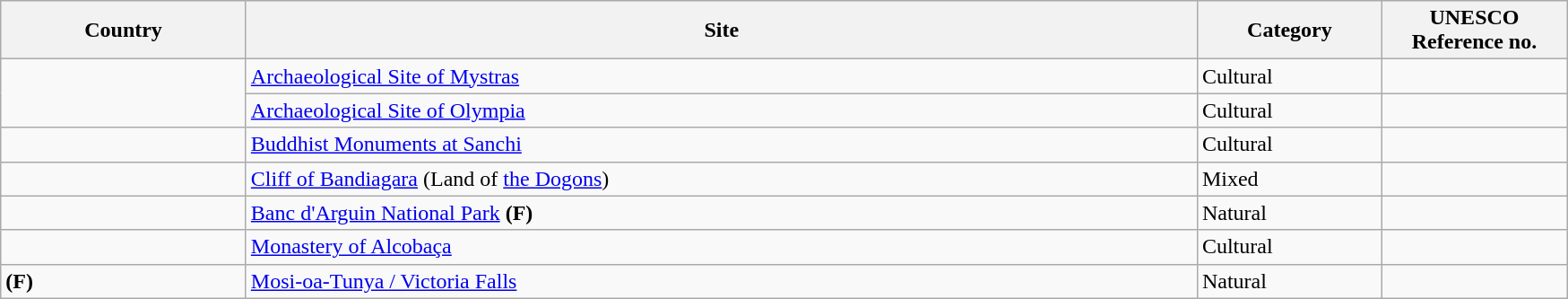<table class="wikitable sortable" style="font-size:100%;">
<tr>
<th scope="col" width="175">Country</th>
<th scope="col" width="700">Site</th>
<th scope="col" width="130">Category</th>
<th scope="col" width="130">UNESCO Reference no.</th>
</tr>
<tr>
<td rowspan="2"></td>
<td><a href='#'>Archaeological Site of Mystras</a></td>
<td>Cultural</td>
<td></td>
</tr>
<tr>
<td><a href='#'>Archaeological Site of Olympia</a></td>
<td>Cultural</td>
<td></td>
</tr>
<tr>
<td></td>
<td><a href='#'>Buddhist Monuments at Sanchi</a></td>
<td>Cultural</td>
<td></td>
</tr>
<tr>
<td></td>
<td><a href='#'>Cliff of Bandiagara</a> (Land of <a href='#'>the Dogons</a>)</td>
<td>Mixed</td>
<td></td>
</tr>
<tr>
<td></td>
<td><a href='#'>Banc d'Arguin National Park</a> <strong>(F)</strong></td>
<td>Natural</td>
<td></td>
</tr>
<tr>
<td></td>
<td><a href='#'>Monastery of Alcobaça</a></td>
<td>Cultural</td>
<td></td>
</tr>
<tr>
<td> <strong>(F)</strong><br></td>
<td><a href='#'>Mosi-oa-Tunya / Victoria Falls</a></td>
<td>Natural</td>
<td></td>
</tr>
</table>
